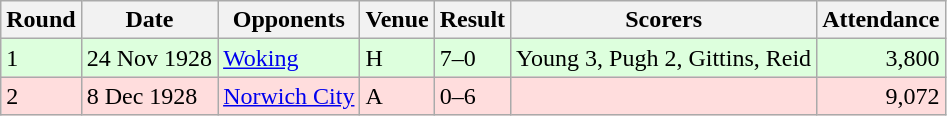<table class="wikitable">
<tr>
<th>Round</th>
<th>Date</th>
<th>Opponents</th>
<th>Venue</th>
<th>Result</th>
<th>Scorers</th>
<th>Attendance</th>
</tr>
<tr bgcolor="#ddffdd">
<td>1</td>
<td>24 Nov 1928</td>
<td><a href='#'>Woking</a></td>
<td>H</td>
<td>7–0</td>
<td>Young 3, Pugh 2, Gittins, Reid</td>
<td align="right">3,800</td>
</tr>
<tr bgcolor="#ffdddd">
<td>2</td>
<td>8 Dec 1928</td>
<td><a href='#'>Norwich City</a></td>
<td>A</td>
<td>0–6</td>
<td></td>
<td align="right">9,072</td>
</tr>
</table>
